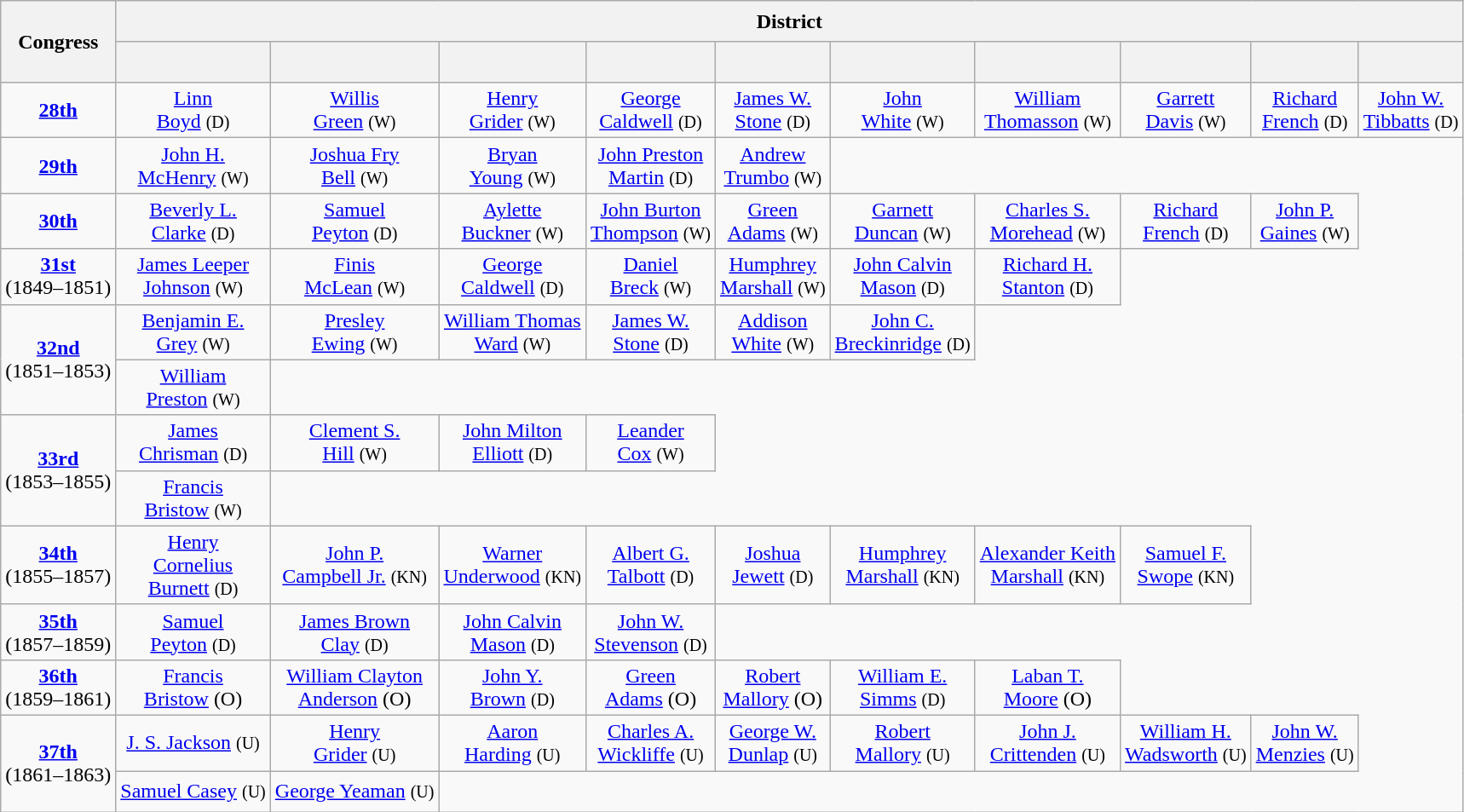<table class=wikitable style="text-align:center">
<tr style="height:2em">
<th rowspan=2>Congress</th>
<th colspan=10>District</th>
</tr>
<tr style="height:2em">
<th></th>
<th></th>
<th></th>
<th></th>
<th></th>
<th></th>
<th></th>
<th></th>
<th></th>
<th></th>
</tr>
<tr style="height:2em">
<td><strong><a href='#'>28th</a></strong><br></td>
<td><a href='#'>Linn<br>Boyd</a> <small>(D)</small></td>
<td><a href='#'>Willis<br>Green</a> <small>(W)</small></td>
<td><a href='#'>Henry<br>Grider</a> <small>(W)</small></td>
<td><a href='#'>George<br>Caldwell</a> <small>(D)</small></td>
<td><a href='#'>James W.<br>Stone</a> <small>(D)</small></td>
<td><a href='#'>John<br>White</a> <small>(W)</small></td>
<td><a href='#'>William<br>Thomasson</a> <small>(W)</small></td>
<td><a href='#'>Garrett<br>Davis</a> <small>(W)</small></td>
<td><a href='#'>Richard<br>French</a> <small>(D)</small></td>
<td><a href='#'>John W.<br>Tibbatts</a> <small>(D)</small></td>
</tr>
<tr style="height:2em">
<td><strong><a href='#'>29th</a></strong><br></td>
<td><a href='#'>John H.<br>McHenry</a> <small>(W)</small></td>
<td><a href='#'>Joshua Fry<br>Bell</a> <small>(W)</small></td>
<td><a href='#'>Bryan<br>Young</a> <small>(W)</small></td>
<td><a href='#'>John Preston<br>Martin</a> <small>(D)</small></td>
<td><a href='#'>Andrew<br>Trumbo</a> <small>(W)</small></td>
</tr>
<tr style="height:2em">
<td><strong><a href='#'>30th</a></strong><br></td>
<td><a href='#'>Beverly L.<br>Clarke</a> <small>(D)</small></td>
<td><a href='#'>Samuel<br>Peyton</a> <small>(D)</small></td>
<td><a href='#'>Aylette<br>Buckner</a> <small>(W)</small></td>
<td><a href='#'>John Burton<br>Thompson</a> <small>(W)</small></td>
<td><a href='#'>Green<br>Adams</a> <small>(W)</small></td>
<td><a href='#'>Garnett<br>Duncan</a> <small>(W)</small></td>
<td><a href='#'>Charles S.<br>Morehead</a> <small>(W)</small></td>
<td><a href='#'>Richard<br>French</a> <small>(D)</small></td>
<td><a href='#'>John P.<br>Gaines</a> <small>(W)</small></td>
</tr>
<tr style="height:2em">
<td><strong><a href='#'>31st</a></strong><br>(1849–1851)</td>
<td><a href='#'>James Leeper<br>Johnson</a> <small>(W)</small></td>
<td><a href='#'>Finis<br>McLean</a> <small>(W)</small></td>
<td><a href='#'>George<br>Caldwell</a> <small>(D)</small></td>
<td><a href='#'>Daniel<br>Breck</a> <small>(W)</small></td>
<td><a href='#'>Humphrey<br>Marshall</a> <small>(W)</small></td>
<td><a href='#'>John Calvin<br>Mason</a> <small>(D)</small></td>
<td><a href='#'>Richard H.<br>Stanton</a> <small>(D)</small></td>
</tr>
<tr style="height:2em">
<td rowspan=2><strong><a href='#'>32nd</a></strong><br>(1851–1853)</td>
<td><a href='#'>Benjamin E.<br>Grey</a> <small>(W)</small></td>
<td><a href='#'>Presley<br>Ewing</a> <small>(W)</small></td>
<td><a href='#'>William Thomas<br>Ward</a> <small>(W)</small></td>
<td><a href='#'>James W.<br>Stone</a> <small>(D)</small></td>
<td><a href='#'>Addison<br>White</a> <small>(W)</small></td>
<td><a href='#'>John C.<br>Breckinridge</a> <small>(D)</small></td>
</tr>
<tr style="height:2em">
<td><a href='#'>William<br>Preston</a> <small>(W)</small></td>
</tr>
<tr style="height:2em">
<td rowspan=2><strong><a href='#'>33rd</a></strong><br>(1853–1855)</td>
<td><a href='#'>James<br>Chrisman</a> <small>(D)</small></td>
<td><a href='#'>Clement S.<br>Hill</a> <small>(W)</small></td>
<td><a href='#'>John Milton<br>Elliott</a> <small>(D)</small></td>
<td><a href='#'>Leander<br>Cox</a> <small>(W)</small></td>
</tr>
<tr style="height:2em">
<td><a href='#'>Francis<br>Bristow</a> <small>(W)</small></td>
</tr>
<tr style="height:2em">
<td><strong><a href='#'>34th</a></strong><br>(1855–1857)</td>
<td><a href='#'>Henry<br>Cornelius<br>Burnett</a> <small>(D)</small></td>
<td><a href='#'>John P.<br>Campbell Jr.</a> <small>(KN)</small></td>
<td><a href='#'>Warner<br>Underwood</a> <small>(KN)</small></td>
<td><a href='#'>Albert G.<br>Talbott</a> <small>(D)</small></td>
<td><a href='#'>Joshua<br>Jewett</a> <small>(D)</small></td>
<td><a href='#'>Humphrey<br>Marshall</a> <small>(KN)</small></td>
<td><a href='#'>Alexander Keith<br>Marshall</a> <small>(KN)</small></td>
<td><a href='#'>Samuel F.<br>Swope</a> <small>(KN)</small></td>
</tr>
<tr style="height:2em">
<td><strong><a href='#'>35th</a></strong><br>(1857–1859)</td>
<td><a href='#'>Samuel<br>Peyton</a> <small>(D)</small></td>
<td><a href='#'>James Brown<br>Clay</a> <small>(D)</small></td>
<td><a href='#'>John Calvin<br>Mason</a> <small>(D)</small></td>
<td><a href='#'>John W.<br>Stevenson</a> <small>(D)</small></td>
</tr>
<tr style="height:2em">
<td><strong><a href='#'>36th</a></strong><br>(1859–1861)</td>
<td><a href='#'>Francis<br>Bristow</a> (O)</td>
<td><a href='#'>William Clayton<br>Anderson</a> (O)</td>
<td><a href='#'>John Y.<br>Brown</a> <small>(D)</small></td>
<td><a href='#'>Green<br>Adams</a> (O)</td>
<td><a href='#'>Robert<br>Mallory</a> (O)</td>
<td><a href='#'>William E.<br>Simms</a> <small>(D)</small></td>
<td><a href='#'>Laban T.<br>Moore</a> (O)</td>
</tr>
<tr style="height:2em">
<td rowspan=2><strong><a href='#'>37th</a></strong><br>(1861–1863)</td>
<td><a href='#'>J. S. Jackson</a> <small>(U)</small></td>
<td><a href='#'>Henry<br>Grider</a> <small>(U)</small></td>
<td><a href='#'>Aaron<br>Harding</a> <small>(U)</small></td>
<td><a href='#'>Charles A.<br>Wickliffe</a> <small>(U)</small></td>
<td><a href='#'>George W.<br>Dunlap</a> <small>(U)</small></td>
<td><a href='#'>Robert<br>Mallory</a> <small>(U)</small></td>
<td><a href='#'>John J.<br>Crittenden</a> <small>(U)</small></td>
<td><a href='#'>William H.<br>Wadsworth</a> <small>(U)</small></td>
<td><a href='#'>John W.<br>Menzies</a> <small>(U)</small></td>
</tr>
<tr style="height:2em">
<td><a href='#'>Samuel Casey</a> <small>(U)</small></td>
<td><a href='#'>George Yeaman</a> <small>(U)</small></td>
</tr>
</table>
